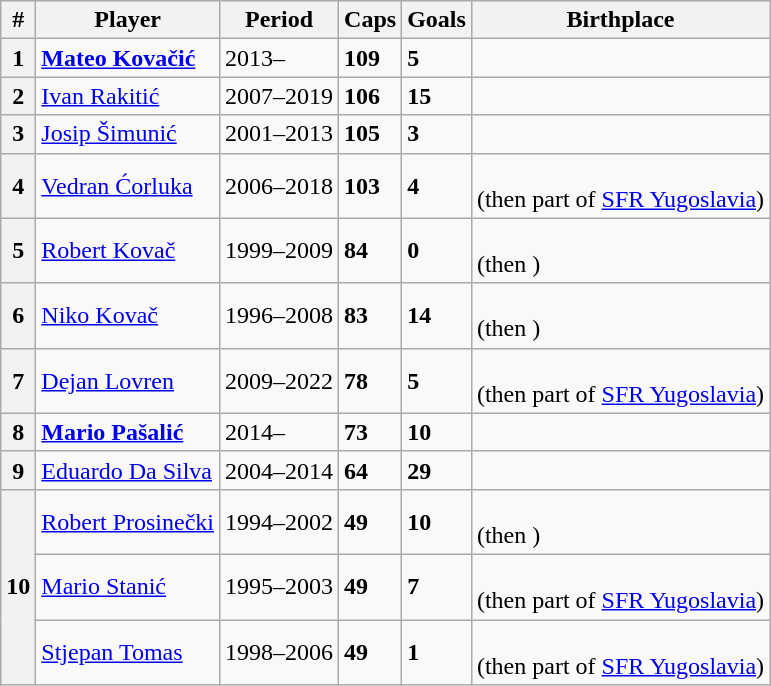<table class="wikitable sortable">
<tr>
<th>#</th>
<th>Player</th>
<th>Period</th>
<th>Caps</th>
<th>Goals</th>
<th>Birthplace</th>
</tr>
<tr>
<th>1</th>
<td><strong><a href='#'>Mateo Kovačić</a></strong></td>
<td>2013–</td>
<td><strong>109</strong></td>
<td><strong>5</strong></td>
<td></td>
</tr>
<tr>
<th>2</th>
<td><a href='#'>Ivan Rakitić</a></td>
<td>2007–2019</td>
<td><strong>106</strong></td>
<td><strong>15</strong></td>
<td></td>
</tr>
<tr>
<th>3</th>
<td><a href='#'>Josip Šimunić</a></td>
<td>2001–2013</td>
<td><strong>105</strong></td>
<td><strong>3</strong></td>
<td></td>
</tr>
<tr>
<th>4</th>
<td><a href='#'>Vedran Ćorluka</a></td>
<td>2006–2018</td>
<td><strong>103</strong></td>
<td><strong>4</strong></td>
<td> <br>(then part of  <a href='#'>SFR Yugoslavia</a>)</td>
</tr>
<tr>
<th>5</th>
<td><a href='#'>Robert Kovač</a></td>
<td>1999–2009</td>
<td><strong>84</strong></td>
<td><strong>0</strong></td>
<td> <br>(then )</td>
</tr>
<tr>
<th>6</th>
<td><a href='#'>Niko Kovač</a></td>
<td>1996–2008</td>
<td><strong>83</strong></td>
<td><strong>14</strong></td>
<td> <br>(then )</td>
</tr>
<tr>
<th>7</th>
<td><a href='#'>Dejan Lovren</a></td>
<td>2009–2022</td>
<td><strong>78</strong></td>
<td><strong>5</strong></td>
<td> <br>(then part of  <a href='#'>SFR Yugoslavia</a>)</td>
</tr>
<tr>
<th>8</th>
<td><strong><a href='#'>Mario Pašalić</a></strong></td>
<td>2014–</td>
<td><strong>73</strong></td>
<td><strong>10</strong></td>
<td></td>
</tr>
<tr>
<th>9</th>
<td><a href='#'>Eduardo Da Silva</a></td>
<td>2004–2014</td>
<td><strong>64</strong></td>
<td><strong>29</strong></td>
<td></td>
</tr>
<tr>
<th rowspan="3">10</th>
<td><a href='#'>Robert Prosinečki</a></td>
<td>1994–2002</td>
<td><strong>49</strong></td>
<td><strong>10</strong></td>
<td> <br>(then )</td>
</tr>
<tr>
<td><a href='#'>Mario Stanić</a></td>
<td>1995–2003</td>
<td><strong>49</strong></td>
<td><strong>7</strong></td>
<td> <br>(then part of  <a href='#'>SFR Yugoslavia</a>)</td>
</tr>
<tr>
<td><a href='#'>Stjepan Tomas</a></td>
<td>1998–2006</td>
<td><strong>49</strong></td>
<td><strong>1</strong></td>
<td> <br>(then part of  <a href='#'>SFR Yugoslavia</a>)</td>
</tr>
</table>
